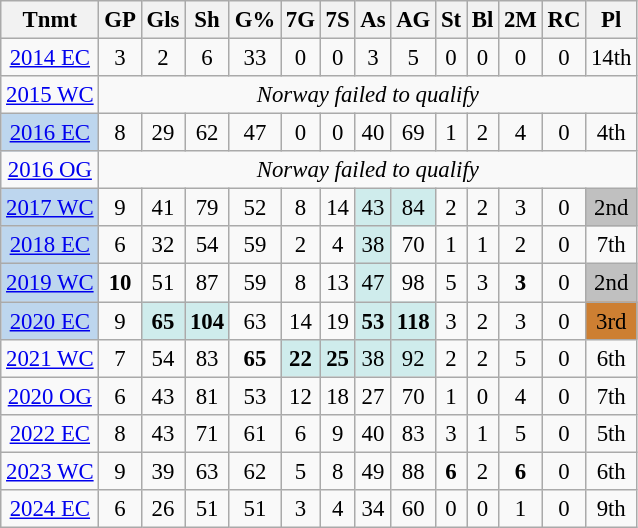<table class="wikitable sortable" style="font-size:95%; text-align:center;">
<tr>
<th>Tnmt</th>
<th>GP</th>
<th>Gls</th>
<th>Sh</th>
<th>G%</th>
<th>7G</th>
<th>7S</th>
<th>As</th>
<th>AG</th>
<th>St</th>
<th>Bl</th>
<th>2M</th>
<th>RC</th>
<th>Pl</th>
</tr>
<tr>
<td><a href='#'>2014 EC</a></td>
<td>3</td>
<td>2</td>
<td>6</td>
<td>33</td>
<td>0</td>
<td>0</td>
<td>3</td>
<td>5</td>
<td>0</td>
<td>0</td>
<td>0</td>
<td>0</td>
<td>14th</td>
</tr>
<tr>
<td><a href='#'>2015 WC</a></td>
<td colspan="13"><em>Norway failed to qualify</em></td>
</tr>
<tr>
<td style="background:#bdd6ee;"><a href='#'>2016 EC</a></td>
<td>8</td>
<td>29</td>
<td>62</td>
<td>47</td>
<td>0</td>
<td>0</td>
<td>40</td>
<td>69</td>
<td>1</td>
<td>2</td>
<td>4</td>
<td>0</td>
<td>4th</td>
</tr>
<tr>
<td><a href='#'>2016 OG</a></td>
<td colspan="13"><em>Norway failed to qualify</em></td>
</tr>
<tr>
<td style="background:#bdd6ee;"><a href='#'>2017 WC</a></td>
<td>9</td>
<td>41</td>
<td>79</td>
<td>52</td>
<td>8</td>
<td>14</td>
<td style="background:#cfecec;">43</td>
<td style="background:#cfecec;">84</td>
<td>2</td>
<td>2</td>
<td>3</td>
<td>0</td>
<td style="background:#c0c0c0;">2nd</td>
</tr>
<tr>
<td style="background:#bdd6ee;"><a href='#'>2018 EC</a></td>
<td>6</td>
<td>32</td>
<td>54</td>
<td>59</td>
<td>2</td>
<td>4</td>
<td style="background:#cfecec;">38</td>
<td>70</td>
<td>1</td>
<td>1</td>
<td>2</td>
<td>0</td>
<td>7th</td>
</tr>
<tr>
<td style="background:#bdd6ee;"><a href='#'>2019 WC</a></td>
<td><strong>10</strong></td>
<td>51</td>
<td>87</td>
<td>59</td>
<td>8</td>
<td>13</td>
<td style="background:#cfecec;">47</td>
<td>98</td>
<td>5</td>
<td>3</td>
<td><strong>3</strong></td>
<td>0</td>
<td style="background:#c0c0c0;">2nd</td>
</tr>
<tr>
<td style="background:#bdd6ee;"><a href='#'>2020 EC</a></td>
<td>9</td>
<td style="background:#cfecec;"><strong>65</strong></td>
<td style="background:#cfecec;"><strong>104</strong></td>
<td>63</td>
<td>14</td>
<td>19</td>
<td style="background:#cfecec;"><strong>53</strong></td>
<td style="background:#cfecec;"><strong>118</strong></td>
<td>3</td>
<td>2</td>
<td>3</td>
<td>0</td>
<td style="background:#cd7f32;">3rd</td>
</tr>
<tr>
<td><a href='#'>2021 WC</a></td>
<td>7</td>
<td>54</td>
<td>83</td>
<td><strong>65</strong></td>
<td style="background:#cfecec;"><strong>22</strong></td>
<td style="background:#cfecec;"><strong>25</strong></td>
<td style="background:#cfecec;">38</td>
<td style="background:#cfecec;">92</td>
<td>2</td>
<td>2</td>
<td>5</td>
<td>0</td>
<td>6th</td>
</tr>
<tr>
<td><a href='#'>2020 OG</a></td>
<td>6</td>
<td>43</td>
<td>81</td>
<td>53</td>
<td>12</td>
<td>18</td>
<td>27</td>
<td>70</td>
<td>1</td>
<td>0</td>
<td>4</td>
<td>0</td>
<td>7th</td>
</tr>
<tr>
<td><a href='#'>2022 EC</a></td>
<td>8</td>
<td>43</td>
<td>71</td>
<td>61</td>
<td>6</td>
<td>9</td>
<td>40</td>
<td>83</td>
<td>3</td>
<td>1</td>
<td>5</td>
<td>0</td>
<td>5th</td>
</tr>
<tr>
<td><a href='#'>2023 WC</a></td>
<td>9</td>
<td>39</td>
<td>63</td>
<td>62</td>
<td>5</td>
<td>8</td>
<td>49</td>
<td>88</td>
<td><strong>6</strong></td>
<td>2</td>
<td><strong>6</strong></td>
<td>0</td>
<td>6th</td>
</tr>
<tr>
<td><a href='#'>2024 EC</a></td>
<td>6</td>
<td>26</td>
<td>51</td>
<td>51</td>
<td>3</td>
<td>4</td>
<td>34</td>
<td>60</td>
<td>0</td>
<td>0</td>
<td>1</td>
<td>0</td>
<td>9th</td>
</tr>
</table>
